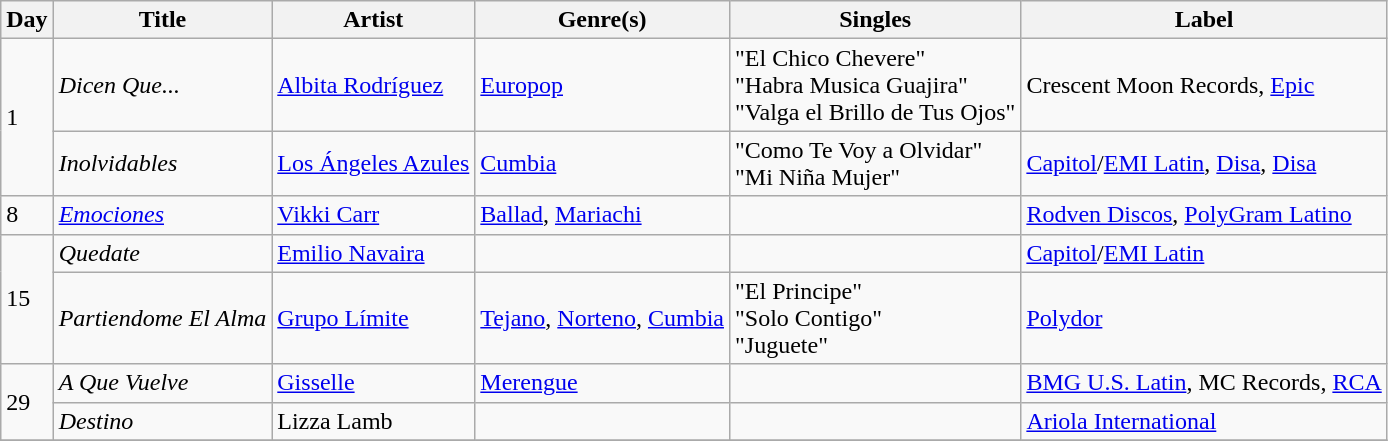<table class="wikitable sortable" style="text-align: left;">
<tr>
<th>Day</th>
<th>Title</th>
<th>Artist</th>
<th>Genre(s)</th>
<th>Singles</th>
<th>Label</th>
</tr>
<tr>
<td rowspan="2">1</td>
<td><em>Dicen Que...</em></td>
<td><a href='#'>Albita Rodríguez</a></td>
<td><a href='#'>Europop</a></td>
<td>"El Chico Chevere"<br>"Habra Musica Guajira"<br>"Valga el Brillo de Tus Ojos"</td>
<td>Crescent Moon Records, <a href='#'>Epic</a></td>
</tr>
<tr>
<td><em>Inolvidables</em></td>
<td><a href='#'>Los Ángeles Azules</a></td>
<td><a href='#'>Cumbia</a></td>
<td>"Como Te Voy a Olvidar"<br>"Mi Niña Mujer"</td>
<td><a href='#'>Capitol</a>/<a href='#'>EMI Latin</a>, <a href='#'>Disa</a>, <a href='#'>Disa</a></td>
</tr>
<tr>
<td>8</td>
<td><em><a href='#'>Emociones</a></em></td>
<td><a href='#'>Vikki Carr</a></td>
<td><a href='#'>Ballad</a>, <a href='#'>Mariachi</a></td>
<td></td>
<td><a href='#'>Rodven Discos</a>, <a href='#'>PolyGram Latino</a></td>
</tr>
<tr>
<td rowspan="2">15</td>
<td><em>Quedate</em></td>
<td><a href='#'>Emilio Navaira</a></td>
<td></td>
<td></td>
<td><a href='#'>Capitol</a>/<a href='#'>EMI Latin</a></td>
</tr>
<tr>
<td><em>Partiendome El Alma</em></td>
<td><a href='#'>Grupo Límite</a></td>
<td><a href='#'>Tejano</a>, <a href='#'>Norteno</a>, <a href='#'>Cumbia</a></td>
<td>"El Principe"<br>"Solo Contigo"<br>"Juguete"</td>
<td><a href='#'>Polydor</a></td>
</tr>
<tr>
<td rowspan="2">29</td>
<td><em>A Que Vuelve</em></td>
<td><a href='#'>Gisselle</a></td>
<td><a href='#'>Merengue</a></td>
<td></td>
<td><a href='#'>BMG U.S. Latin</a>, MC Records, <a href='#'>RCA</a></td>
</tr>
<tr>
<td><em>Destino</em></td>
<td>Lizza Lamb</td>
<td></td>
<td></td>
<td><a href='#'>Ariola International</a></td>
</tr>
<tr>
</tr>
</table>
